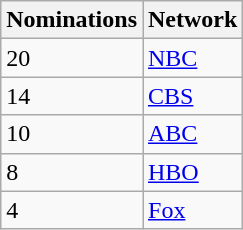<table class="wikitable">
<tr>
<th>Nominations</th>
<th>Network</th>
</tr>
<tr>
<td>20</td>
<td><a href='#'>NBC</a></td>
</tr>
<tr>
<td>14</td>
<td><a href='#'>CBS</a></td>
</tr>
<tr>
<td>10</td>
<td><a href='#'>ABC</a></td>
</tr>
<tr>
<td>8</td>
<td><a href='#'>HBO</a></td>
</tr>
<tr>
<td>4</td>
<td><a href='#'>Fox</a></td>
</tr>
</table>
